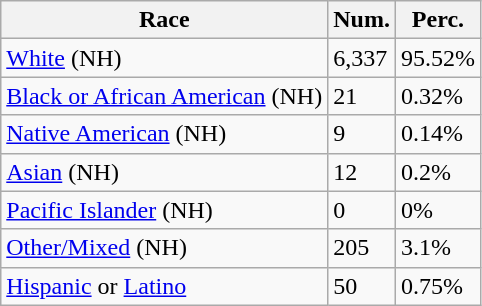<table class="wikitable">
<tr>
<th>Race</th>
<th>Num.</th>
<th>Perc.</th>
</tr>
<tr>
<td><a href='#'>White</a> (NH)</td>
<td>6,337</td>
<td>95.52%</td>
</tr>
<tr>
<td><a href='#'>Black or African American</a> (NH)</td>
<td>21</td>
<td>0.32%</td>
</tr>
<tr>
<td><a href='#'>Native American</a> (NH)</td>
<td>9</td>
<td>0.14%</td>
</tr>
<tr>
<td><a href='#'>Asian</a> (NH)</td>
<td>12</td>
<td>0.2%</td>
</tr>
<tr>
<td><a href='#'>Pacific Islander</a> (NH)</td>
<td>0</td>
<td>0%</td>
</tr>
<tr>
<td><a href='#'>Other/Mixed</a> (NH)</td>
<td>205</td>
<td>3.1%</td>
</tr>
<tr>
<td><a href='#'>Hispanic</a> or <a href='#'>Latino</a></td>
<td>50</td>
<td>0.75%</td>
</tr>
</table>
